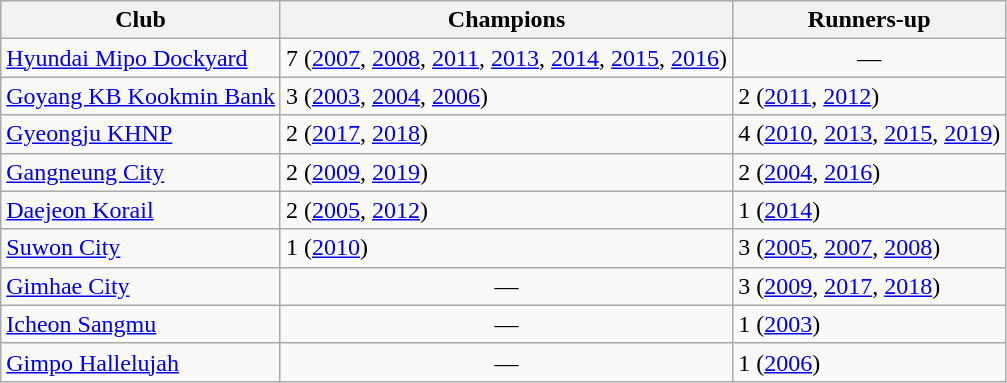<table class="wikitable">
<tr>
<th>Club</th>
<th>Champions</th>
<th>Runners-up</th>
</tr>
<tr>
<td><a href='#'>Hyundai Mipo Dockyard</a></td>
<td>7 (<a href='#'>2007</a>, <a href='#'>2008</a>, <a href='#'>2011</a>, <a href='#'>2013</a>, <a href='#'>2014</a>, <a href='#'>2015</a>, <a href='#'>2016</a>)</td>
<td align="center">—</td>
</tr>
<tr>
<td><a href='#'>Goyang KB Kookmin Bank</a></td>
<td>3 (<a href='#'>2003</a>, <a href='#'>2004</a>, <a href='#'>2006</a>)</td>
<td>2 (<a href='#'>2011</a>, <a href='#'>2012</a>)</td>
</tr>
<tr>
<td><a href='#'>Gyeongju KHNP</a></td>
<td>2 (<a href='#'>2017</a>, <a href='#'>2018</a>)</td>
<td>4 (<a href='#'>2010</a>, <a href='#'>2013</a>, <a href='#'>2015</a>, <a href='#'>2019</a>)</td>
</tr>
<tr>
<td><a href='#'>Gangneung City</a></td>
<td>2 (<a href='#'>2009</a>, <a href='#'>2019</a>)</td>
<td>2 (<a href='#'>2004</a>, <a href='#'>2016</a>)</td>
</tr>
<tr>
<td><a href='#'>Daejeon Korail</a></td>
<td>2 (<a href='#'>2005</a>, <a href='#'>2012</a>)</td>
<td>1 (<a href='#'>2014</a>)</td>
</tr>
<tr>
<td><a href='#'>Suwon City</a></td>
<td>1 (<a href='#'>2010</a>)</td>
<td>3 (<a href='#'>2005</a>, <a href='#'>2007</a>, <a href='#'>2008</a>)</td>
</tr>
<tr>
<td><a href='#'>Gimhae City</a></td>
<td align="center">—</td>
<td>3 (<a href='#'>2009</a>, <a href='#'>2017</a>, <a href='#'>2018</a>)</td>
</tr>
<tr>
<td><a href='#'>Icheon Sangmu</a></td>
<td align="center">—</td>
<td>1 (<a href='#'>2003</a>)</td>
</tr>
<tr>
<td><a href='#'>Gimpo Hallelujah</a></td>
<td align="center">—</td>
<td>1 (<a href='#'>2006</a>)</td>
</tr>
</table>
